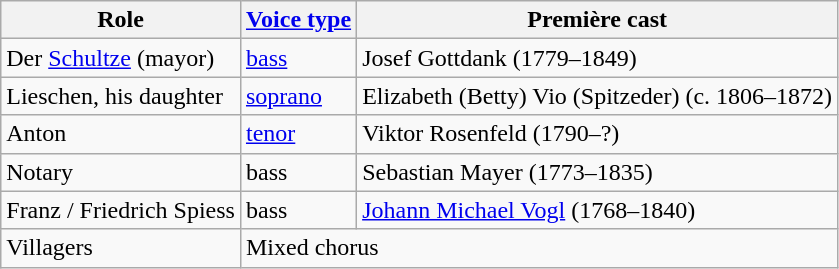<table class="wikitable">
<tr>
<th>Role</th>
<th><a href='#'>Voice type</a></th>
<th>Première cast</th>
</tr>
<tr>
<td>Der <a href='#'>Schultze</a> (mayor)</td>
<td><a href='#'>bass</a></td>
<td>Josef Gottdank (1779–1849)</td>
</tr>
<tr>
<td>Lieschen, his daughter</td>
<td><a href='#'>soprano</a></td>
<td>Elizabeth (Betty) Vio (Spitzeder) (c. 1806–1872)</td>
</tr>
<tr>
<td>Anton</td>
<td><a href='#'>tenor</a></td>
<td>Viktor Rosenfeld (1790–?)</td>
</tr>
<tr>
<td>Notary</td>
<td>bass</td>
<td>Sebastian Mayer (1773–1835)</td>
</tr>
<tr>
<td>Franz / Friedrich Spiess</td>
<td>bass</td>
<td><a href='#'>Johann Michael Vogl</a> (1768–1840)</td>
</tr>
<tr>
<td>Villagers</td>
<td colspan=3>Mixed chorus</td>
</tr>
</table>
